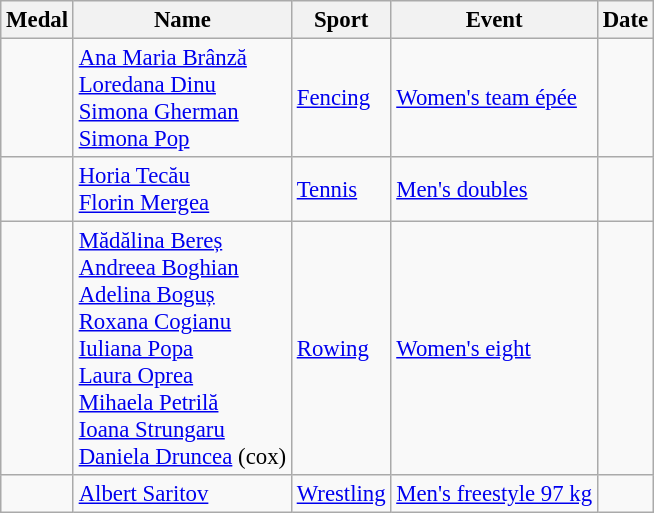<table class="wikitable sortable"  style="font-size:95%">
<tr>
<th>Medal</th>
<th>Name</th>
<th>Sport</th>
<th>Event</th>
<th>Date</th>
</tr>
<tr>
<td></td>
<td><a href='#'>Ana Maria Brânză</a><br><a href='#'>Loredana Dinu</a><br><a href='#'>Simona Gherman</a><br><a href='#'>Simona Pop</a></td>
<td><a href='#'>Fencing</a></td>
<td><a href='#'>Women's team épée</a></td>
<td></td>
</tr>
<tr>
<td></td>
<td><a href='#'>Horia Tecău</a><br><a href='#'>Florin Mergea</a></td>
<td><a href='#'>Tennis</a></td>
<td><a href='#'>Men's doubles</a></td>
<td></td>
</tr>
<tr>
<td></td>
<td><a href='#'>Mădălina Bereș</a><br><a href='#'>Andreea Boghian</a><br><a href='#'>Adelina Boguș</a><br><a href='#'>Roxana Cogianu</a><br><a href='#'>Iuliana Popa</a><br><a href='#'>Laura Oprea</a><br><a href='#'>Mihaela Petrilă</a><br><a href='#'>Ioana Strungaru</a><br><a href='#'>Daniela Druncea</a> (cox)</td>
<td><a href='#'> Rowing</a></td>
<td><a href='#'>Women's eight</a></td>
<td></td>
</tr>
<tr>
<td></td>
<td><a href='#'>Albert Saritov</a></td>
<td><a href='#'>Wrestling</a></td>
<td><a href='#'>Men's freestyle 97 kg</a></td>
<td></td>
</tr>
</table>
